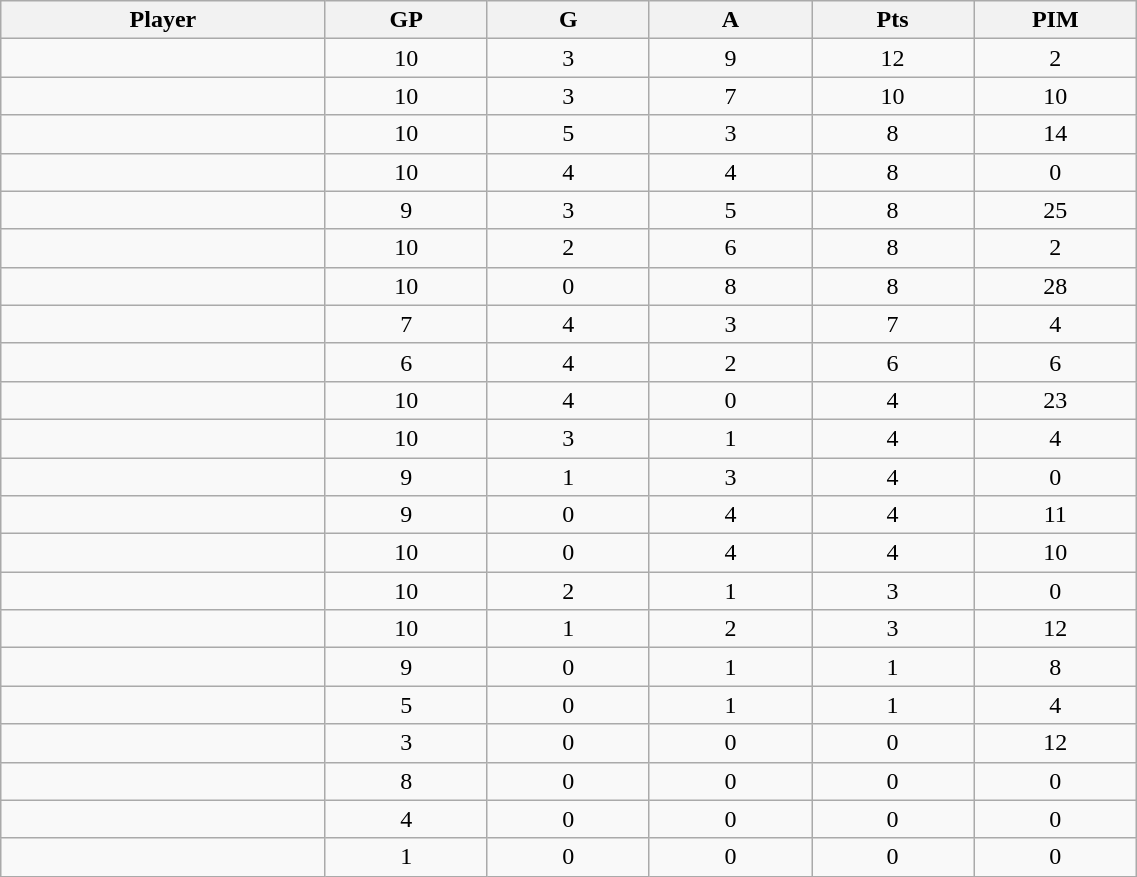<table class="wikitable sortable" width="60%">
<tr ALIGN="center">
<th bgcolor="#DDDDFF" width="10%">Player</th>
<th bgcolor="#DDDDFF" width="5%">GP</th>
<th bgcolor="#DDDDFF" width="5%">G</th>
<th bgcolor="#DDDDFF" width="5%">A</th>
<th bgcolor="#DDDDFF" width="5%">Pts</th>
<th bgcolor="#DDDDFF" width="5%">PIM</th>
</tr>
<tr align="center">
<td align="right"></td>
<td>10</td>
<td>3</td>
<td>9</td>
<td>12</td>
<td>2</td>
</tr>
<tr align="center">
<td align="right"></td>
<td>10</td>
<td>3</td>
<td>7</td>
<td>10</td>
<td>10</td>
</tr>
<tr align="center">
<td align="right"></td>
<td>10</td>
<td>5</td>
<td>3</td>
<td>8</td>
<td>14</td>
</tr>
<tr align="center">
<td align="right"></td>
<td>10</td>
<td>4</td>
<td>4</td>
<td>8</td>
<td>0</td>
</tr>
<tr align="center">
<td align="right"></td>
<td>9</td>
<td>3</td>
<td>5</td>
<td>8</td>
<td>25</td>
</tr>
<tr align="center">
<td align="right"></td>
<td>10</td>
<td>2</td>
<td>6</td>
<td>8</td>
<td>2</td>
</tr>
<tr align="center">
<td align="right"></td>
<td>10</td>
<td>0</td>
<td>8</td>
<td>8</td>
<td>28</td>
</tr>
<tr align="center">
<td align="right"></td>
<td>7</td>
<td>4</td>
<td>3</td>
<td>7</td>
<td>4</td>
</tr>
<tr align="center">
<td align="right"></td>
<td>6</td>
<td>4</td>
<td>2</td>
<td>6</td>
<td>6</td>
</tr>
<tr align="center">
<td align="right"></td>
<td>10</td>
<td>4</td>
<td>0</td>
<td>4</td>
<td>23</td>
</tr>
<tr align="center">
<td align="right"></td>
<td>10</td>
<td>3</td>
<td>1</td>
<td>4</td>
<td>4</td>
</tr>
<tr align="center">
<td align="right"></td>
<td>9</td>
<td>1</td>
<td>3</td>
<td>4</td>
<td>0</td>
</tr>
<tr align="center">
<td align="right"></td>
<td>9</td>
<td>0</td>
<td>4</td>
<td>4</td>
<td>11</td>
</tr>
<tr align="center">
<td align="right"></td>
<td>10</td>
<td>0</td>
<td>4</td>
<td>4</td>
<td>10</td>
</tr>
<tr align="center">
<td align="right"></td>
<td>10</td>
<td>2</td>
<td>1</td>
<td>3</td>
<td>0</td>
</tr>
<tr align="center">
<td align="right"></td>
<td>10</td>
<td>1</td>
<td>2</td>
<td>3</td>
<td>12</td>
</tr>
<tr align="center">
<td align="right"></td>
<td>9</td>
<td>0</td>
<td>1</td>
<td>1</td>
<td>8</td>
</tr>
<tr align="center">
<td align="right"></td>
<td>5</td>
<td>0</td>
<td>1</td>
<td>1</td>
<td>4</td>
</tr>
<tr align="center">
<td align="right"></td>
<td>3</td>
<td>0</td>
<td>0</td>
<td>0</td>
<td>12</td>
</tr>
<tr align="center">
<td align="right"></td>
<td>8</td>
<td>0</td>
<td>0</td>
<td>0</td>
<td>0</td>
</tr>
<tr align="center">
<td align="right"></td>
<td>4</td>
<td>0</td>
<td>0</td>
<td>0</td>
<td>0</td>
</tr>
<tr align="center">
<td align="right"></td>
<td>1</td>
<td>0</td>
<td>0</td>
<td>0</td>
<td>0</td>
</tr>
</table>
